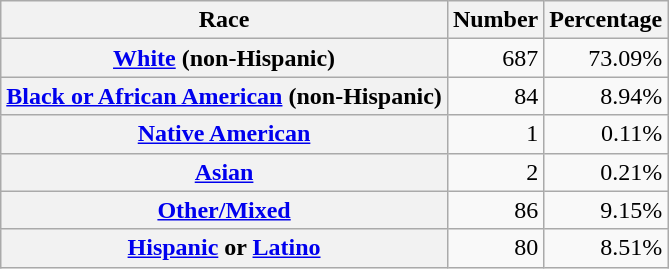<table class="wikitable" style="text-align:right">
<tr>
<th scope="col">Race</th>
<th scope="col">Number</th>
<th scope="col">Percentage</th>
</tr>
<tr>
<th scope="row"><a href='#'>White</a> (non-Hispanic)</th>
<td>687</td>
<td>73.09%</td>
</tr>
<tr>
<th scope="row"><a href='#'>Black or African American</a> (non-Hispanic)</th>
<td>84</td>
<td>8.94%</td>
</tr>
<tr>
<th scope="row"><a href='#'>Native American</a></th>
<td>1</td>
<td>0.11%</td>
</tr>
<tr>
<th scope="row"><a href='#'>Asian</a></th>
<td>2</td>
<td>0.21%</td>
</tr>
<tr>
<th scope="row"><a href='#'>Other/Mixed</a></th>
<td>86</td>
<td>9.15%</td>
</tr>
<tr>
<th scope="row"><a href='#'>Hispanic</a> or <a href='#'>Latino</a></th>
<td>80</td>
<td>8.51%</td>
</tr>
</table>
